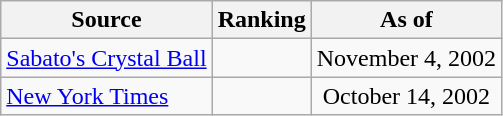<table class="wikitable" style="text-align:center">
<tr>
<th>Source</th>
<th>Ranking</th>
<th>As of</th>
</tr>
<tr>
<td align=left><a href='#'>Sabato's Crystal Ball</a></td>
<td></td>
<td>November 4, 2002</td>
</tr>
<tr>
<td align=left><a href='#'>New York Times</a></td>
<td></td>
<td>October 14, 2002</td>
</tr>
</table>
